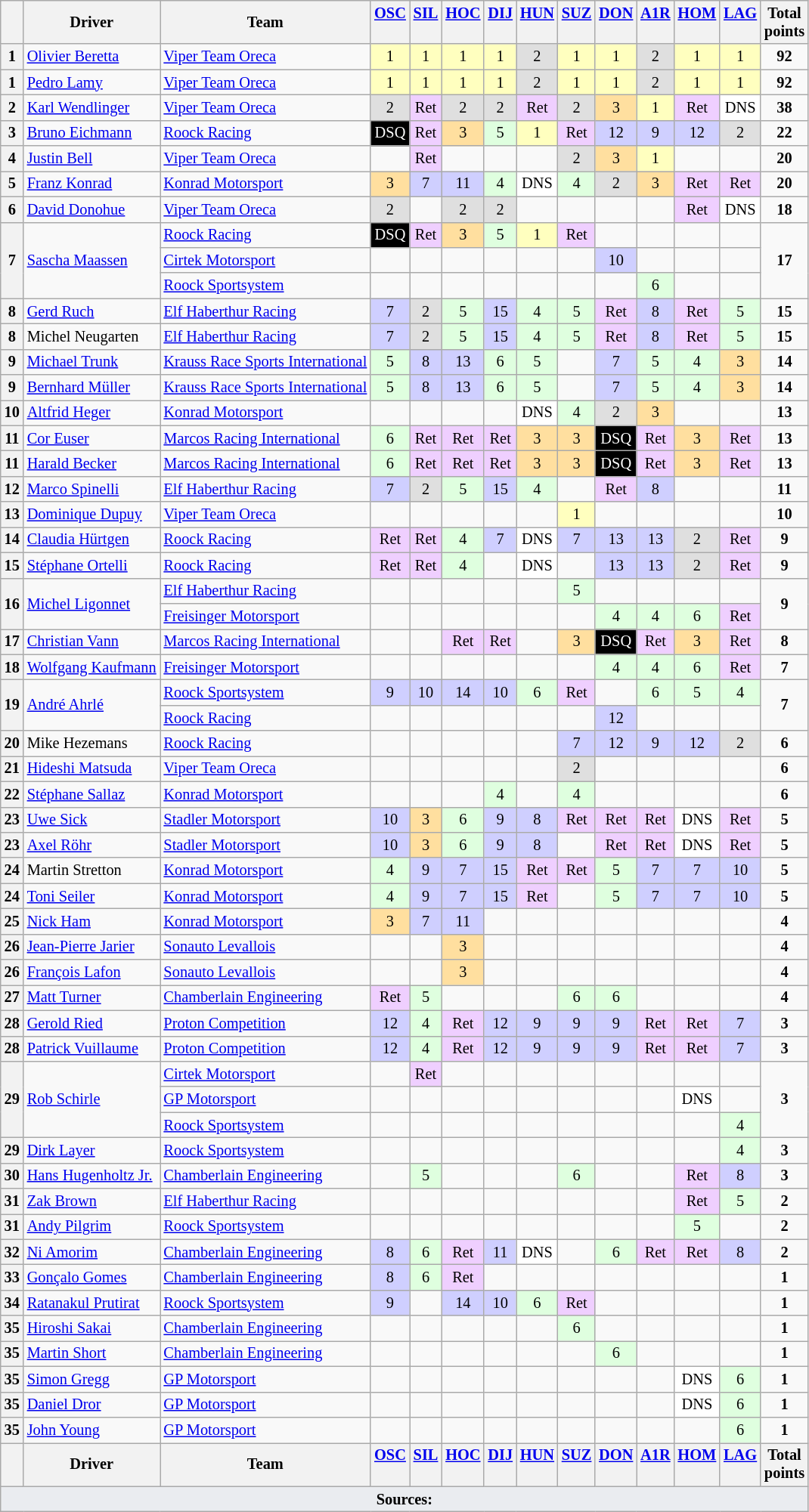<table class="wikitable" style="font-size: 85%; text-align:center;">
<tr valign="top">
<th valign=middle></th>
<th valign=middle>Driver</th>
<th valign=middle>Team</th>
<th><a href='#'>OSC</a><br></th>
<th><a href='#'>SIL</a><br></th>
<th><a href='#'>HOC</a><br></th>
<th><a href='#'>DIJ</a><br></th>
<th><a href='#'>HUN</a><br></th>
<th><a href='#'>SUZ</a><br></th>
<th><a href='#'>DON</a><br></th>
<th><a href='#'>A1R</a><br></th>
<th><a href='#'>HOM</a><br></th>
<th><a href='#'>LAG</a><br></th>
<th valign=middle>Total<br>points</th>
</tr>
<tr>
<th>1</th>
<td align=left> <a href='#'>Olivier Beretta</a></td>
<td align=left> <a href='#'>Viper Team Oreca</a></td>
<td style="background:#FFFFBF;">1</td>
<td style="background:#FFFFBF;">1</td>
<td style="background:#FFFFBF;">1</td>
<td style="background:#FFFFBF;">1</td>
<td style="background:#DFDFDF;">2</td>
<td style="background:#FFFFBF;">1</td>
<td style="background:#FFFFBF;">1</td>
<td style="background:#DFDFDF;">2</td>
<td style="background:#FFFFBF;">1</td>
<td style="background:#FFFFBF;">1</td>
<td><strong>92</strong></td>
</tr>
<tr>
<th>1</th>
<td align=left> <a href='#'>Pedro Lamy</a></td>
<td align=left> <a href='#'>Viper Team Oreca</a></td>
<td style="background:#FFFFBF;">1</td>
<td style="background:#FFFFBF;">1</td>
<td style="background:#FFFFBF;">1</td>
<td style="background:#FFFFBF;">1</td>
<td style="background:#DFDFDF;">2</td>
<td style="background:#FFFFBF;">1</td>
<td style="background:#FFFFBF;">1</td>
<td style="background:#DFDFDF;">2</td>
<td style="background:#FFFFBF;">1</td>
<td style="background:#FFFFBF;">1</td>
<td><strong>92</strong></td>
</tr>
<tr>
<th>2</th>
<td align=left> <a href='#'>Karl Wendlinger</a></td>
<td align=left> <a href='#'>Viper Team Oreca</a></td>
<td style="background:#DFDFDF;">2</td>
<td style="background:#EFCFFF;">Ret</td>
<td style="background:#DFDFDF;">2</td>
<td style="background:#DFDFDF;">2</td>
<td style="background:#EFCFFF;">Ret</td>
<td style="background:#DFDFDF;">2</td>
<td style="background:#FFDF9F;">3</td>
<td style="background:#FFFFBF;">1</td>
<td style="background:#EFCFFF;">Ret</td>
<td style="background:#FFFFFF;">DNS</td>
<td><strong>38</strong></td>
</tr>
<tr>
<th>3</th>
<td align=left> <a href='#'>Bruno Eichmann</a></td>
<td align=left> <a href='#'>Roock Racing</a></td>
<td style="background-color:#000000; color:white">DSQ</td>
<td style="background:#EFCFFF;">Ret</td>
<td style="background:#FFDF9F;">3</td>
<td style="background:#DFFFDF;">5</td>
<td style="background:#FFFFBF;">1</td>
<td style="background:#EFCFFF;">Ret</td>
<td style="background:#CFCFFF;">12</td>
<td style="background:#CFCFFF;">9</td>
<td style="background:#CFCFFF;">12</td>
<td style="background:#DFDFDF;">2</td>
<td><strong>22</strong></td>
</tr>
<tr>
<th>4</th>
<td align=left> <a href='#'>Justin Bell</a></td>
<td align=left> <a href='#'>Viper Team Oreca</a></td>
<td></td>
<td style="background:#EFCFFF;">Ret</td>
<td></td>
<td></td>
<td></td>
<td style="background:#DFDFDF;">2</td>
<td style="background:#FFDF9F;">3</td>
<td style="background:#FFFFBF;">1</td>
<td></td>
<td></td>
<td><strong>20</strong></td>
</tr>
<tr>
<th>5</th>
<td align=left> <a href='#'>Franz Konrad</a></td>
<td align=left> <a href='#'>Konrad Motorsport</a></td>
<td style="background:#FFDF9F;">3</td>
<td style="background:#CFCFFF;">7</td>
<td style="background:#CFCFFF;">11</td>
<td style="background:#DFFFDF;">4</td>
<td style="background:#FFFFFF;">DNS</td>
<td style="background:#DFFFDF;">4</td>
<td style="background:#DFDFDF;">2</td>
<td style="background:#FFDF9F;">3</td>
<td style="background:#EFCFFF;">Ret</td>
<td style="background:#EFCFFF;">Ret</td>
<td><strong>20</strong></td>
</tr>
<tr>
<th>6</th>
<td align=left> <a href='#'>David Donohue</a></td>
<td align=left> <a href='#'>Viper Team Oreca</a></td>
<td style="background:#DFDFDF;">2</td>
<td></td>
<td style="background:#DFDFDF;">2</td>
<td style="background:#DFDFDF;">2</td>
<td></td>
<td></td>
<td></td>
<td></td>
<td style="background:#EFCFFF;">Ret</td>
<td style="background:#FFFFFF;">DNS</td>
<td><strong>18</strong></td>
</tr>
<tr>
<th rowspan=3>7</th>
<td align=left rowspan=3> <a href='#'>Sascha Maassen</a></td>
<td align=left> <a href='#'>Roock Racing</a></td>
<td style="background-color:#000000; color:white">DSQ</td>
<td style="background:#EFCFFF;">Ret</td>
<td style="background:#FFDF9F;">3</td>
<td style="background:#DFFFDF;">5</td>
<td style="background:#FFFFBF;">1</td>
<td style="background:#EFCFFF;">Ret</td>
<td></td>
<td></td>
<td></td>
<td></td>
<td rowspan=3><strong>17</strong></td>
</tr>
<tr>
<td align=left> <a href='#'>Cirtek Motorsport</a></td>
<td></td>
<td></td>
<td></td>
<td></td>
<td></td>
<td></td>
<td style="background:#CFCFFF;">10</td>
<td></td>
<td></td>
<td></td>
</tr>
<tr>
<td align=left> <a href='#'>Roock Sportsystem</a></td>
<td></td>
<td></td>
<td></td>
<td></td>
<td></td>
<td></td>
<td></td>
<td style="background:#DFFFDF;">6</td>
<td></td>
<td></td>
</tr>
<tr>
<th>8</th>
<td align=left> <a href='#'>Gerd Ruch</a></td>
<td align=left> <a href='#'>Elf Haberthur Racing</a></td>
<td style="background:#CFCFFF;">7</td>
<td style="background:#DFDFDF;">2</td>
<td style="background:#DFFFDF;">5</td>
<td style="background:#CFCFFF;">15</td>
<td style="background:#DFFFDF;">4</td>
<td style="background:#DFFFDF;">5</td>
<td style="background:#EFCFFF;">Ret</td>
<td style="background:#CFCFFF;">8</td>
<td style="background:#EFCFFF;">Ret</td>
<td style="background:#DFFFDF;">5</td>
<td><strong>15</strong></td>
</tr>
<tr>
<th>8</th>
<td align=left> Michel Neugarten</td>
<td align=left> <a href='#'>Elf Haberthur Racing</a></td>
<td style="background:#CFCFFF;">7</td>
<td style="background:#DFDFDF;">2</td>
<td style="background:#DFFFDF;">5</td>
<td style="background:#CFCFFF;">15</td>
<td style="background:#DFFFDF;">4</td>
<td style="background:#DFFFDF;">5</td>
<td style="background:#EFCFFF;">Ret</td>
<td style="background:#CFCFFF;">8</td>
<td style="background:#EFCFFF;">Ret</td>
<td style="background:#DFFFDF;">5</td>
<td><strong>15</strong></td>
</tr>
<tr>
<th>9</th>
<td align=left> <a href='#'>Michael Trunk</a></td>
<td align=left> <a href='#'>Krauss Race Sports International</a></td>
<td style="background:#DFFFDF;">5</td>
<td style="background:#CFCFFF;">8</td>
<td style="background:#CFCFFF;">13</td>
<td style="background:#DFFFDF;">6</td>
<td style="background:#DFFFDF;">5</td>
<td></td>
<td style="background:#CFCFFF;">7</td>
<td style="background:#DFFFDF;">5</td>
<td style="background:#DFFFDF;">4</td>
<td style="background:#FFDF9F;">3</td>
<td><strong>14</strong></td>
</tr>
<tr>
<th>9</th>
<td align=left> <a href='#'>Bernhard Müller</a></td>
<td align=left> <a href='#'>Krauss Race Sports International</a></td>
<td style="background:#DFFFDF;">5</td>
<td style="background:#CFCFFF;">8</td>
<td style="background:#CFCFFF;">13</td>
<td style="background:#DFFFDF;">6</td>
<td style="background:#DFFFDF;">5</td>
<td></td>
<td style="background:#CFCFFF;">7</td>
<td style="background:#DFFFDF;">5</td>
<td style="background:#DFFFDF;">4</td>
<td style="background:#FFDF9F;">3</td>
<td><strong>14</strong></td>
</tr>
<tr>
<th>10</th>
<td align=left> <a href='#'>Altfrid Heger</a></td>
<td align=left> <a href='#'>Konrad Motorsport</a></td>
<td></td>
<td></td>
<td></td>
<td></td>
<td style="background:#FFFFFF;">DNS</td>
<td style="background:#DFFFDF;">4</td>
<td style="background:#DFDFDF;">2</td>
<td style="background:#FFDF9F;">3</td>
<td></td>
<td></td>
<td><strong>13</strong></td>
</tr>
<tr>
<th>11</th>
<td align=left> <a href='#'>Cor Euser</a></td>
<td align=left> <a href='#'>Marcos Racing International</a></td>
<td style="background:#DFFFDF;">6</td>
<td style="background:#EFCFFF;">Ret</td>
<td style="background:#EFCFFF;">Ret</td>
<td style="background:#EFCFFF;">Ret</td>
<td style="background:#FFDF9F;">3</td>
<td style="background:#FFDF9F;">3</td>
<td style="background-color:#000000; color:white">DSQ</td>
<td style="background:#EFCFFF;">Ret</td>
<td style="background:#FFDF9F;">3</td>
<td style="background:#EFCFFF;">Ret</td>
<td><strong>13</strong></td>
</tr>
<tr>
<th>11</th>
<td align=left> <a href='#'>Harald Becker</a></td>
<td align=left> <a href='#'>Marcos Racing International</a></td>
<td style="background:#DFFFDF;">6</td>
<td style="background:#EFCFFF;">Ret</td>
<td style="background:#EFCFFF;">Ret</td>
<td style="background:#EFCFFF;">Ret</td>
<td style="background:#FFDF9F;">3</td>
<td style="background:#FFDF9F;">3</td>
<td style="background-color:#000000; color:white">DSQ</td>
<td style="background:#EFCFFF;">Ret</td>
<td style="background:#FFDF9F;">3</td>
<td style="background:#EFCFFF;">Ret</td>
<td><strong>13</strong></td>
</tr>
<tr>
<th>12</th>
<td align=left> <a href='#'>Marco Spinelli</a></td>
<td align=left> <a href='#'>Elf Haberthur Racing</a></td>
<td style="background:#CFCFFF;">7</td>
<td style="background:#DFDFDF;">2</td>
<td style="background:#DFFFDF;">5</td>
<td style="background:#CFCFFF;">15</td>
<td style="background:#DFFFDF;">4</td>
<td></td>
<td style="background:#EFCFFF;">Ret</td>
<td style="background:#CFCFFF;">8</td>
<td></td>
<td></td>
<td><strong>11</strong></td>
</tr>
<tr>
<th>13</th>
<td align=left> <a href='#'>Dominique Dupuy</a></td>
<td align=left> <a href='#'>Viper Team Oreca</a></td>
<td></td>
<td></td>
<td></td>
<td></td>
<td></td>
<td style="background:#FFFFBF;">1</td>
<td></td>
<td></td>
<td></td>
<td></td>
<td><strong>10</strong></td>
</tr>
<tr>
<th>14</th>
<td align=left> <a href='#'>Claudia Hürtgen</a></td>
<td align=left> <a href='#'>Roock Racing</a></td>
<td style="background:#EFCFFF;">Ret</td>
<td style="background:#EFCFFF;">Ret</td>
<td style="background:#DFFFDF;">4</td>
<td style="background:#CFCFFF;">7</td>
<td style="background:#FFFFFF;">DNS</td>
<td style="background:#CFCFFF;">7</td>
<td style="background:#CFCFFF;">13</td>
<td style="background:#CFCFFF;">13</td>
<td style="background:#DFDFDF;">2</td>
<td style="background:#EFCFFF;">Ret</td>
<td><strong>9</strong></td>
</tr>
<tr>
<th>15</th>
<td align=left> <a href='#'>Stéphane Ortelli</a></td>
<td align=left> <a href='#'>Roock Racing</a></td>
<td style="background:#EFCFFF;">Ret</td>
<td style="background:#EFCFFF;">Ret</td>
<td style="background:#DFFFDF;">4</td>
<td></td>
<td style="background:#FFFFFF;">DNS</td>
<td></td>
<td style="background:#CFCFFF;">13</td>
<td style="background:#CFCFFF;">13</td>
<td style="background:#DFDFDF;">2</td>
<td style="background:#EFCFFF;">Ret</td>
<td><strong>9</strong></td>
</tr>
<tr>
<th rowspan=2>16</th>
<td align=left rowspan=2> <a href='#'>Michel Ligonnet</a></td>
<td align=left> <a href='#'>Elf Haberthur Racing</a></td>
<td></td>
<td></td>
<td></td>
<td></td>
<td></td>
<td style="background:#DFFFDF;">5</td>
<td></td>
<td></td>
<td></td>
<td></td>
<td rowspan=2><strong>9</strong></td>
</tr>
<tr>
<td align=left> <a href='#'>Freisinger Motorsport</a></td>
<td></td>
<td></td>
<td></td>
<td></td>
<td></td>
<td></td>
<td style="background:#DFFFDF;">4</td>
<td style="background:#DFFFDF;">4</td>
<td style="background:#DFFFDF;">6</td>
<td style="background:#EFCFFF;">Ret</td>
</tr>
<tr>
<th>17</th>
<td align=left> <a href='#'>Christian Vann</a></td>
<td align=left> <a href='#'>Marcos Racing International</a></td>
<td></td>
<td></td>
<td style="background:#EFCFFF;">Ret</td>
<td style="background:#EFCFFF;">Ret</td>
<td></td>
<td style="background:#FFDF9F;">3</td>
<td style="background-color:#000000; color:white">DSQ</td>
<td style="background:#EFCFFF;">Ret</td>
<td style="background:#FFDF9F;">3</td>
<td style="background:#EFCFFF;">Ret</td>
<td><strong>8</strong></td>
</tr>
<tr>
<th>18</th>
<td align=left> <a href='#'>Wolfgang Kaufmann</a></td>
<td align=left> <a href='#'>Freisinger Motorsport</a></td>
<td></td>
<td></td>
<td></td>
<td></td>
<td></td>
<td></td>
<td style="background:#DFFFDF;">4</td>
<td style="background:#DFFFDF;">4</td>
<td style="background:#DFFFDF;">6</td>
<td style="background:#EFCFFF;">Ret</td>
<td><strong>7</strong></td>
</tr>
<tr>
<th rowspan=2>19</th>
<td align=left rowspan=2> <a href='#'>André Ahrlé</a></td>
<td align=left> <a href='#'>Roock Sportsystem</a></td>
<td style="background:#CFCFFF;">9</td>
<td style="background:#CFCFFF;">10</td>
<td style="background:#CFCFFF;">14</td>
<td style="background:#CFCFFF;">10</td>
<td style="background:#DFFFDF;">6</td>
<td style="background:#EFCFFF;">Ret</td>
<td></td>
<td style="background:#DFFFDF;">6</td>
<td style="background:#DFFFDF;">5</td>
<td style="background:#DFFFDF;">4</td>
<td rowspan=2><strong>7</strong></td>
</tr>
<tr>
<td align=left> <a href='#'>Roock Racing</a></td>
<td></td>
<td></td>
<td></td>
<td></td>
<td></td>
<td></td>
<td style="background:#CFCFFF;">12</td>
<td></td>
<td></td>
<td></td>
</tr>
<tr>
<th>20</th>
<td align=left> Mike Hezemans</td>
<td align=left> <a href='#'>Roock Racing</a></td>
<td></td>
<td></td>
<td></td>
<td></td>
<td></td>
<td style="background:#CFCFFF;">7</td>
<td style="background:#CFCFFF;">12</td>
<td style="background:#CFCFFF;">9</td>
<td style="background:#CFCFFF;">12</td>
<td style="background:#DFDFDF;">2</td>
<td><strong>6</strong></td>
</tr>
<tr>
<th>21</th>
<td align=left> <a href='#'>Hideshi Matsuda</a></td>
<td align=left> <a href='#'>Viper Team Oreca</a></td>
<td></td>
<td></td>
<td></td>
<td></td>
<td></td>
<td style="background:#DFDFDF;">2</td>
<td></td>
<td></td>
<td></td>
<td></td>
<td><strong>6</strong></td>
</tr>
<tr>
<th>22</th>
<td align=left> <a href='#'>Stéphane Sallaz</a></td>
<td align=left> <a href='#'>Konrad Motorsport</a></td>
<td></td>
<td></td>
<td></td>
<td style="background:#DFFFDF;">4</td>
<td></td>
<td style="background:#DFFFDF;">4</td>
<td></td>
<td></td>
<td></td>
<td></td>
<td><strong>6</strong></td>
</tr>
<tr>
<th>23</th>
<td align=left> <a href='#'>Uwe Sick</a></td>
<td align=left> <a href='#'>Stadler Motorsport</a></td>
<td style="background:#CFCFFF;">10</td>
<td style="background:#FFDF9F;">3</td>
<td style="background:#DFFFDF;">6</td>
<td style="background:#CFCFFF;">9</td>
<td style="background:#CFCFFF;">8</td>
<td style="background:#EFCFFF;">Ret</td>
<td style="background:#EFCFFF;">Ret</td>
<td style="background:#EFCFFF;">Ret</td>
<td style="background:#FFFFFF;">DNS</td>
<td style="background:#EFCFFF;">Ret</td>
<td><strong>5</strong></td>
</tr>
<tr>
<th>23</th>
<td align=left> <a href='#'>Axel Röhr</a></td>
<td align=left> <a href='#'>Stadler Motorsport</a></td>
<td style="background:#CFCFFF;">10</td>
<td style="background:#FFDF9F;">3</td>
<td style="background:#DFFFDF;">6</td>
<td style="background:#CFCFFF;">9</td>
<td style="background:#CFCFFF;">8</td>
<td></td>
<td style="background:#EFCFFF;">Ret</td>
<td style="background:#EFCFFF;">Ret</td>
<td style="background:#FFFFFF;">DNS</td>
<td style="background:#EFCFFF;">Ret</td>
<td><strong>5</strong></td>
</tr>
<tr>
<th>24</th>
<td align=left> Martin Stretton</td>
<td align=left> <a href='#'>Konrad Motorsport</a></td>
<td style="background:#DFFFDF;">4</td>
<td style="background:#CFCFFF;">9</td>
<td style="background:#CFCFFF;">7</td>
<td style="background:#CFCFFF;">15</td>
<td style="background:#EFCFFF;">Ret</td>
<td style="background:#EFCFFF;">Ret</td>
<td style="background:#DFFFDF;">5</td>
<td style="background:#CFCFFF;">7</td>
<td style="background:#CFCFFF;">7</td>
<td style="background:#CFCFFF;">10</td>
<td><strong>5</strong></td>
</tr>
<tr>
<th>24</th>
<td align=left> <a href='#'>Toni Seiler</a></td>
<td align=left> <a href='#'>Konrad Motorsport</a></td>
<td style="background:#DFFFDF;">4</td>
<td style="background:#CFCFFF;">9</td>
<td style="background:#CFCFFF;">7</td>
<td style="background:#CFCFFF;">15</td>
<td style="background:#EFCFFF;">Ret</td>
<td></td>
<td style="background:#DFFFDF;">5</td>
<td style="background:#CFCFFF;">7</td>
<td style="background:#CFCFFF;">7</td>
<td style="background:#CFCFFF;">10</td>
<td><strong>5</strong></td>
</tr>
<tr>
<th>25</th>
<td align=left> <a href='#'>Nick Ham</a></td>
<td align=left> <a href='#'>Konrad Motorsport</a></td>
<td style="background:#FFDF9F;">3</td>
<td style="background:#CFCFFF;">7</td>
<td style="background:#CFCFFF;">11</td>
<td></td>
<td></td>
<td></td>
<td></td>
<td></td>
<td></td>
<td></td>
<td><strong>4</strong></td>
</tr>
<tr>
<th>26</th>
<td align=left> <a href='#'>Jean-Pierre Jarier</a></td>
<td align=left> <a href='#'>Sonauto Levallois</a></td>
<td></td>
<td></td>
<td style="background:#FFDF9F;">3</td>
<td></td>
<td></td>
<td></td>
<td></td>
<td></td>
<td></td>
<td></td>
<td><strong>4</strong></td>
</tr>
<tr>
<th>26</th>
<td align=left> <a href='#'>François Lafon</a></td>
<td align=left> <a href='#'>Sonauto Levallois</a></td>
<td></td>
<td></td>
<td style="background:#FFDF9F;">3</td>
<td></td>
<td></td>
<td></td>
<td></td>
<td></td>
<td></td>
<td></td>
<td><strong>4</strong></td>
</tr>
<tr>
<th>27</th>
<td align=left> <a href='#'>Matt Turner</a></td>
<td align=left> <a href='#'>Chamberlain Engineering</a></td>
<td style="background:#EFCFFF;">Ret</td>
<td style="background:#DFFFDF;">5</td>
<td></td>
<td></td>
<td></td>
<td style="background:#DFFFDF;">6</td>
<td style="background:#DFFFDF;">6</td>
<td></td>
<td></td>
<td></td>
<td><strong>4</strong></td>
</tr>
<tr>
<th>28</th>
<td align=left> <a href='#'>Gerold Ried</a></td>
<td align=left> <a href='#'>Proton Competition</a></td>
<td style="background:#CFCFFF;">12</td>
<td style="background:#DFFFDF;">4</td>
<td style="background:#EFCFFF;">Ret</td>
<td style="background:#CFCFFF;">12</td>
<td style="background:#CFCFFF;">9</td>
<td style="background:#CFCFFF;">9</td>
<td style="background:#CFCFFF;">9</td>
<td style="background:#EFCFFF;">Ret</td>
<td style="background:#EFCFFF;">Ret</td>
<td style="background:#CFCFFF;">7</td>
<td><strong>3</strong></td>
</tr>
<tr>
<th>28</th>
<td align=left> <a href='#'>Patrick Vuillaume</a></td>
<td align=left> <a href='#'>Proton Competition</a></td>
<td style="background:#CFCFFF;">12</td>
<td style="background:#DFFFDF;">4</td>
<td style="background:#EFCFFF;">Ret</td>
<td style="background:#CFCFFF;">12</td>
<td style="background:#CFCFFF;">9</td>
<td style="background:#CFCFFF;">9</td>
<td style="background:#CFCFFF;">9</td>
<td style="background:#EFCFFF;">Ret</td>
<td style="background:#EFCFFF;">Ret</td>
<td style="background:#CFCFFF;">7</td>
<td><strong>3</strong></td>
</tr>
<tr>
<th rowspan=3>29</th>
<td align=left rowspan=3> <a href='#'>Rob Schirle</a></td>
<td align=left> <a href='#'>Cirtek Motorsport</a></td>
<td></td>
<td style="background:#EFCFFF;">Ret</td>
<td></td>
<td></td>
<td></td>
<td></td>
<td></td>
<td></td>
<td></td>
<td></td>
<td rowspan=3><strong>3</strong></td>
</tr>
<tr>
<td align=left> <a href='#'>GP Motorsport</a></td>
<td></td>
<td></td>
<td></td>
<td></td>
<td></td>
<td></td>
<td></td>
<td></td>
<td style="background:#FFFFFF;">DNS</td>
<td></td>
</tr>
<tr>
<td align=left> <a href='#'>Roock Sportsystem</a></td>
<td></td>
<td></td>
<td></td>
<td></td>
<td></td>
<td></td>
<td></td>
<td></td>
<td></td>
<td style="background:#DFFFDF;">4</td>
</tr>
<tr>
<th>29</th>
<td align=left> <a href='#'>Dirk Layer</a></td>
<td align=left> <a href='#'>Roock Sportsystem</a></td>
<td></td>
<td></td>
<td></td>
<td></td>
<td></td>
<td></td>
<td></td>
<td></td>
<td></td>
<td style="background:#DFFFDF;">4</td>
<td><strong>3</strong></td>
</tr>
<tr>
<th>30</th>
<td align=left> <a href='#'>Hans Hugenholtz Jr.</a></td>
<td align=left> <a href='#'>Chamberlain Engineering</a></td>
<td></td>
<td style="background:#DFFFDF;">5</td>
<td></td>
<td></td>
<td></td>
<td style="background:#DFFFDF;">6</td>
<td></td>
<td></td>
<td style="background:#EFCFFF;">Ret</td>
<td style="background:#CFCFFF;">8</td>
<td><strong>3</strong></td>
</tr>
<tr>
<th>31</th>
<td align=left> <a href='#'>Zak Brown</a></td>
<td align=left> <a href='#'>Elf Haberthur Racing</a></td>
<td></td>
<td></td>
<td></td>
<td></td>
<td></td>
<td></td>
<td></td>
<td></td>
<td style="background:#EFCFFF;">Ret</td>
<td style="background:#DFFFDF;">5</td>
<td><strong>2</strong></td>
</tr>
<tr>
<th>31</th>
<td align=left> <a href='#'>Andy Pilgrim</a></td>
<td align=left> <a href='#'>Roock Sportsystem</a></td>
<td></td>
<td></td>
<td></td>
<td></td>
<td></td>
<td></td>
<td></td>
<td></td>
<td style="background:#DFFFDF;">5</td>
<td></td>
<td><strong>2</strong></td>
</tr>
<tr>
<th>32</th>
<td align=left> <a href='#'>Ni Amorim</a></td>
<td align=left> <a href='#'>Chamberlain Engineering</a></td>
<td style="background:#CFCFFF;">8</td>
<td style="background:#DFFFDF;">6</td>
<td style="background:#EFCFFF;">Ret</td>
<td style="background:#CFCFFF;">11</td>
<td style="background:#FFFFFF;">DNS</td>
<td></td>
<td style="background:#DFFFDF;">6</td>
<td style="background:#EFCFFF;">Ret</td>
<td style="background:#EFCFFF;">Ret</td>
<td style="background:#CFCFFF;">8</td>
<td><strong>2</strong></td>
</tr>
<tr>
<th>33</th>
<td align=left> <a href='#'>Gonçalo Gomes</a></td>
<td align=left> <a href='#'>Chamberlain Engineering</a></td>
<td style="background:#CFCFFF;">8</td>
<td style="background:#DFFFDF;">6</td>
<td style="background:#EFCFFF;">Ret</td>
<td></td>
<td></td>
<td></td>
<td></td>
<td></td>
<td></td>
<td></td>
<td><strong>1</strong></td>
</tr>
<tr>
<th>34</th>
<td align=left> <a href='#'>Ratanakul Prutirat</a></td>
<td align=left> <a href='#'>Roock Sportsystem</a></td>
<td style="background:#CFCFFF;">9</td>
<td></td>
<td style="background:#CFCFFF;">14</td>
<td style="background:#CFCFFF;">10</td>
<td style="background:#DFFFDF;">6</td>
<td style="background:#EFCFFF;">Ret</td>
<td></td>
<td></td>
<td></td>
<td></td>
<td><strong>1</strong></td>
</tr>
<tr>
<th>35</th>
<td align=left> <a href='#'>Hiroshi Sakai</a></td>
<td align=left> <a href='#'>Chamberlain Engineering</a></td>
<td></td>
<td></td>
<td></td>
<td></td>
<td></td>
<td style="background:#DFFFDF;">6</td>
<td></td>
<td></td>
<td></td>
<td></td>
<td><strong>1</strong></td>
</tr>
<tr>
<th>35</th>
<td align=left> <a href='#'>Martin Short</a></td>
<td align=left> <a href='#'>Chamberlain Engineering</a></td>
<td></td>
<td></td>
<td></td>
<td></td>
<td></td>
<td></td>
<td style="background:#DFFFDF;">6</td>
<td></td>
<td></td>
<td></td>
<td><strong>1</strong></td>
</tr>
<tr>
<th>35</th>
<td align=left> <a href='#'>Simon Gregg</a></td>
<td align=left> <a href='#'>GP Motorsport</a></td>
<td></td>
<td></td>
<td></td>
<td></td>
<td></td>
<td></td>
<td></td>
<td></td>
<td style="background:#FFFFFF;">DNS</td>
<td style="background:#DFFFDF;">6</td>
<td><strong>1</strong></td>
</tr>
<tr>
<th>35</th>
<td align=left> <a href='#'>Daniel Dror</a></td>
<td align=left> <a href='#'>GP Motorsport</a></td>
<td></td>
<td></td>
<td></td>
<td></td>
<td></td>
<td></td>
<td></td>
<td></td>
<td style="background:#FFFFFF;">DNS</td>
<td style="background:#DFFFDF;">6</td>
<td><strong>1</strong></td>
</tr>
<tr>
<th>35</th>
<td align=left> <a href='#'>John Young</a></td>
<td align=left> <a href='#'>GP Motorsport</a></td>
<td></td>
<td></td>
<td></td>
<td></td>
<td></td>
<td></td>
<td></td>
<td></td>
<td></td>
<td style="background:#DFFFDF;">6</td>
<td><strong>1</strong></td>
</tr>
<tr valign="top">
<th valign=middle></th>
<th valign=middle>Driver</th>
<th valign=middle>Team</th>
<th><a href='#'>OSC</a><br></th>
<th><a href='#'>SIL</a><br></th>
<th><a href='#'>HOC</a><br></th>
<th><a href='#'>DIJ</a><br></th>
<th><a href='#'>HUN</a><br></th>
<th><a href='#'>SUZ</a><br></th>
<th><a href='#'>DON</a><br></th>
<th><a href='#'>A1R</a><br></th>
<th><a href='#'>HOM</a><br></th>
<th><a href='#'>LAG</a><br></th>
<th valign=middle>Total<br>points</th>
</tr>
<tr class="sortbottom">
<td colspan="14" style="background-color:#EAECF0;text-align:center"><strong>Sources:</strong></td>
</tr>
</table>
